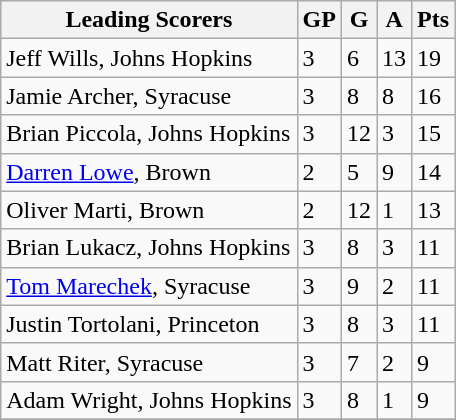<table class="wikitable">
<tr>
<th>Leading Scorers</th>
<th>GP</th>
<th>G</th>
<th>A</th>
<th>Pts</th>
</tr>
<tr>
<td>Jeff Wills, Johns Hopkins</td>
<td>3</td>
<td>6</td>
<td>13</td>
<td>19</td>
</tr>
<tr>
<td>Jamie Archer, Syracuse</td>
<td>3</td>
<td>8</td>
<td>8</td>
<td>16</td>
</tr>
<tr>
<td>Brian Piccola, Johns Hopkins</td>
<td>3</td>
<td>12</td>
<td>3</td>
<td>15</td>
</tr>
<tr>
<td><a href='#'>Darren Lowe</a>, Brown</td>
<td>2</td>
<td>5</td>
<td>9</td>
<td>14</td>
</tr>
<tr>
<td>Oliver Marti, Brown</td>
<td>2</td>
<td>12</td>
<td>1</td>
<td>13</td>
</tr>
<tr>
<td>Brian Lukacz, Johns Hopkins</td>
<td>3</td>
<td>8</td>
<td>3</td>
<td>11</td>
</tr>
<tr>
<td><a href='#'>Tom Marechek</a>, Syracuse</td>
<td>3</td>
<td>9</td>
<td>2</td>
<td>11</td>
</tr>
<tr>
<td>Justin Tortolani, Princeton</td>
<td>3</td>
<td>8</td>
<td>3</td>
<td>11</td>
</tr>
<tr>
<td>Matt Riter, Syracuse</td>
<td>3</td>
<td>7</td>
<td>2</td>
<td>9</td>
</tr>
<tr>
<td>Adam Wright, Johns Hopkins</td>
<td>3</td>
<td>8</td>
<td>1</td>
<td>9</td>
</tr>
<tr>
</tr>
</table>
